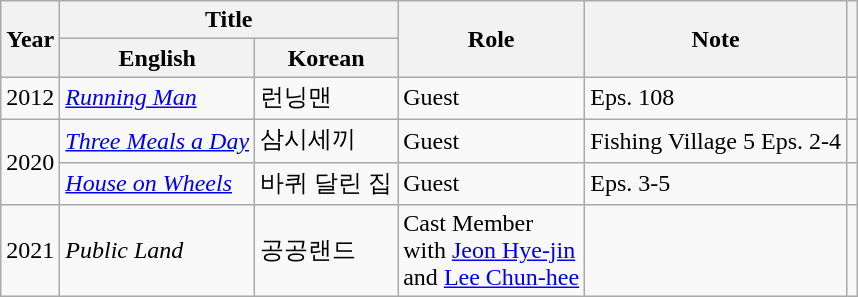<table class="wikitable sortable plainrowheaders">
<tr>
<th rowspan="2" scope="col">Year</th>
<th colspan="2" scope="col">Title</th>
<th rowspan="2" scope="col">Role</th>
<th rowspan="2" scope="col" class="unsortable">Note</th>
<th rowspan="2" scope="col" class="unsortable"></th>
</tr>
<tr>
<th>English</th>
<th>Korean</th>
</tr>
<tr>
<td>2012</td>
<td><em><a href='#'>Running Man</a></em></td>
<td>런닝맨</td>
<td>Guest</td>
<td>Eps. 108</td>
<td></td>
</tr>
<tr>
<td rowspan="2">2020</td>
<td><em><a href='#'>Three Meals a Day</a></em></td>
<td>삼시세끼</td>
<td>Guest</td>
<td>Fishing Village 5 Eps. 2-4</td>
<td></td>
</tr>
<tr>
<td><em><a href='#'>House on Wheels</a></em></td>
<td>바퀴 달린 집</td>
<td>Guest</td>
<td>Eps. 3-5</td>
<td></td>
</tr>
<tr>
<td>2021</td>
<td><em>Public Land</em></td>
<td>공공랜드</td>
<td>Cast Member<br>with <a href='#'>Jeon Hye-jin</a><br>and <a href='#'>Lee Chun-hee</a></td>
<td></td>
<td></td>
</tr>
</table>
